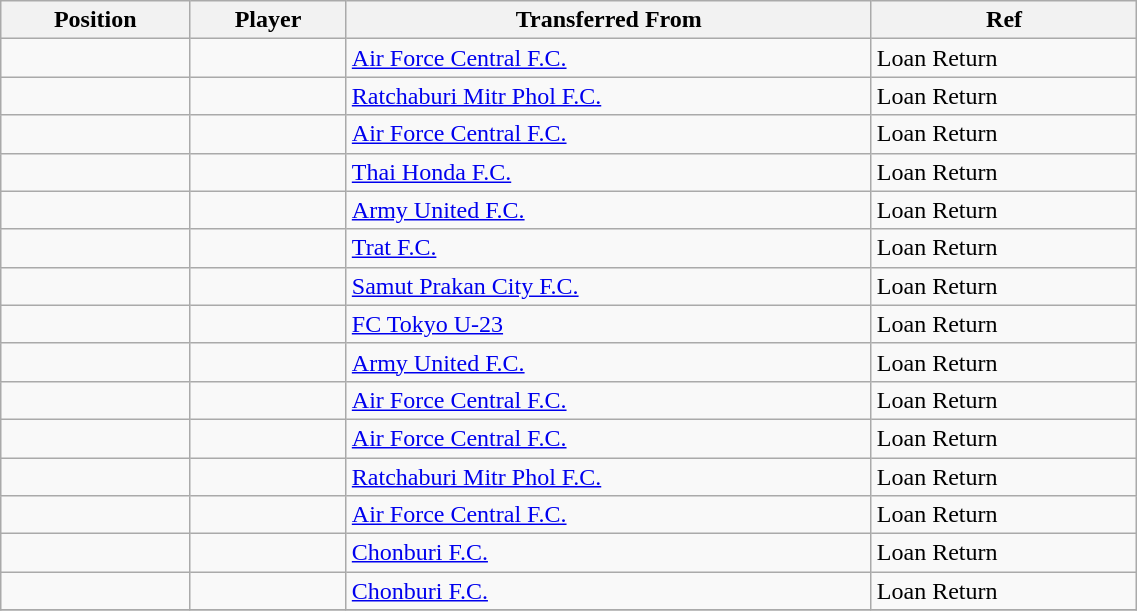<table class="wikitable sortable" style="width:60%; text-align:center; font-size:100%; text-align:left;">
<tr>
<th>Position</th>
<th>Player</th>
<th>Transferred From</th>
<th>Ref</th>
</tr>
<tr>
<td></td>
<td></td>
<td> <a href='#'>Air Force Central F.C.</a></td>
<td>Loan Return</td>
</tr>
<tr>
<td></td>
<td></td>
<td> <a href='#'>Ratchaburi Mitr Phol F.C.</a></td>
<td>Loan Return</td>
</tr>
<tr>
<td></td>
<td></td>
<td> <a href='#'>Air Force Central F.C.</a></td>
<td>Loan Return</td>
</tr>
<tr>
<td></td>
<td></td>
<td> <a href='#'>Thai Honda F.C.</a></td>
<td>Loan Return</td>
</tr>
<tr>
<td></td>
<td></td>
<td> <a href='#'>Army United F.C.</a></td>
<td>Loan Return</td>
</tr>
<tr>
<td></td>
<td></td>
<td> <a href='#'>Trat F.C.</a></td>
<td>Loan Return</td>
</tr>
<tr>
<td></td>
<td></td>
<td> <a href='#'>Samut Prakan City F.C.</a></td>
<td>Loan Return</td>
</tr>
<tr>
<td></td>
<td></td>
<td> <a href='#'>FC Tokyo U-23</a></td>
<td>Loan Return </td>
</tr>
<tr>
<td></td>
<td></td>
<td> <a href='#'>Army United F.C.</a></td>
<td>Loan Return</td>
</tr>
<tr>
<td></td>
<td></td>
<td> <a href='#'>Air Force Central F.C.</a></td>
<td>Loan Return</td>
</tr>
<tr>
<td></td>
<td></td>
<td> <a href='#'>Air Force Central F.C.</a></td>
<td>Loan Return</td>
</tr>
<tr>
<td></td>
<td></td>
<td> <a href='#'>Ratchaburi Mitr Phol F.C.</a></td>
<td>Loan Return</td>
</tr>
<tr>
<td></td>
<td></td>
<td> <a href='#'>Air Force Central F.C.</a></td>
<td>Loan Return</td>
</tr>
<tr>
<td></td>
<td></td>
<td> <a href='#'>Chonburi F.C.</a></td>
<td>Loan Return</td>
</tr>
<tr>
<td></td>
<td></td>
<td> <a href='#'>Chonburi F.C.</a></td>
<td>Loan Return</td>
</tr>
<tr>
</tr>
</table>
